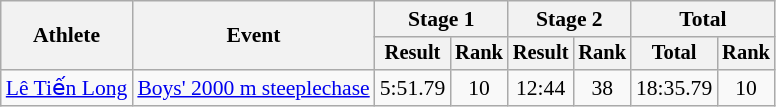<table class="wikitable" style="font-size:90%">
<tr>
<th rowspan=2>Athlete</th>
<th rowspan=2>Event</th>
<th colspan=2>Stage 1</th>
<th colspan=2>Stage 2</th>
<th colspan=2>Total</th>
</tr>
<tr style="font-size:95%">
<th>Result</th>
<th>Rank</th>
<th>Result</th>
<th>Rank</th>
<th>Total</th>
<th>Rank</th>
</tr>
<tr align=center>
<td align=left><a href='#'>Lê Tiến Long</a></td>
<td align=left><a href='#'>Boys' 2000 m steeplechase</a></td>
<td>5:51.79</td>
<td>10</td>
<td>12:44</td>
<td>38</td>
<td>18:35.79</td>
<td>10</td>
</tr>
</table>
